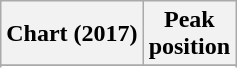<table class="wikitable sortable plainrowheaders" style="text-align:center">
<tr>
<th scope="col">Chart (2017)</th>
<th scope="col">Peak<br>position</th>
</tr>
<tr>
</tr>
<tr>
</tr>
</table>
